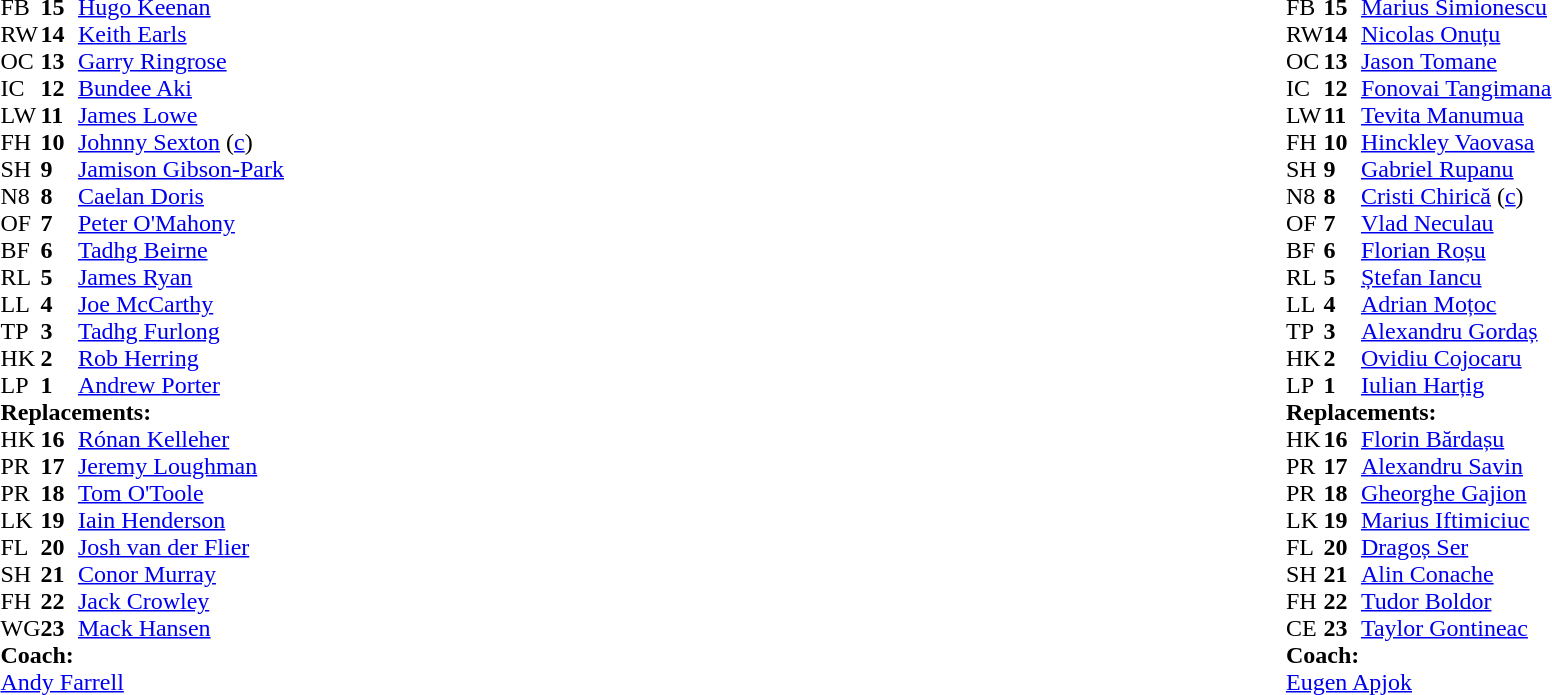<table style="width:100%;">
<tr>
<td style="vertical-align:top; width:50%;"><br><table style="font-size: 100%" cellspacing="0" cellpadding="0">
<tr>
<th width="25"></th>
<th width="25"></th>
</tr>
<tr>
<td>FB</td>
<td><strong>15</strong></td>
<td><a href='#'>Hugo Keenan</a></td>
</tr>
<tr>
<td>RW</td>
<td><strong>14</strong></td>
<td><a href='#'>Keith Earls</a></td>
<td></td>
<td></td>
</tr>
<tr>
<td>OC</td>
<td><strong>13</strong></td>
<td><a href='#'>Garry Ringrose</a></td>
</tr>
<tr>
<td>IC</td>
<td><strong>12</strong></td>
<td><a href='#'>Bundee Aki</a></td>
</tr>
<tr>
<td>LW</td>
<td><strong>11</strong></td>
<td><a href='#'>James Lowe</a></td>
</tr>
<tr>
<td>FH</td>
<td><strong>10</strong></td>
<td><a href='#'>Johnny Sexton</a> (<a href='#'>c</a>)</td>
<td></td>
<td></td>
</tr>
<tr>
<td>SH</td>
<td><strong>9</strong></td>
<td><a href='#'>Jamison Gibson-Park</a></td>
<td></td>
<td></td>
</tr>
<tr>
<td>N8</td>
<td><strong>8</strong></td>
<td><a href='#'>Caelan Doris</a></td>
<td></td>
<td></td>
</tr>
<tr>
<td>OF</td>
<td><strong>7</strong></td>
<td><a href='#'>Peter O'Mahony</a></td>
</tr>
<tr>
<td>BF</td>
<td><strong>6</strong></td>
<td><a href='#'>Tadhg Beirne</a></td>
</tr>
<tr>
<td>RL</td>
<td><strong>5</strong></td>
<td><a href='#'>James Ryan</a></td>
<td></td>
<td></td>
</tr>
<tr>
<td>LL</td>
<td><strong>4</strong></td>
<td><a href='#'>Joe McCarthy</a></td>
</tr>
<tr>
<td>TP</td>
<td><strong>3</strong></td>
<td><a href='#'>Tadhg Furlong</a></td>
<td></td>
<td></td>
</tr>
<tr>
<td>HK</td>
<td><strong>2</strong></td>
<td><a href='#'>Rob Herring</a></td>
<td></td>
<td></td>
</tr>
<tr>
<td>LP</td>
<td><strong>1</strong></td>
<td><a href='#'>Andrew Porter</a></td>
<td></td>
<td></td>
</tr>
<tr>
<td colspan="3"><strong>Replacements:</strong></td>
</tr>
<tr>
<td>HK</td>
<td><strong>16</strong></td>
<td><a href='#'>Rónan Kelleher</a></td>
<td></td>
<td></td>
</tr>
<tr>
<td>PR</td>
<td><strong>17</strong></td>
<td><a href='#'>Jeremy Loughman</a></td>
<td></td>
<td></td>
</tr>
<tr>
<td>PR</td>
<td><strong>18</strong></td>
<td><a href='#'>Tom O'Toole</a></td>
<td></td>
<td></td>
</tr>
<tr>
<td>LK</td>
<td><strong>19</strong></td>
<td><a href='#'>Iain Henderson</a></td>
<td></td>
<td></td>
</tr>
<tr>
<td>FL</td>
<td><strong>20</strong></td>
<td><a href='#'>Josh van der Flier</a></td>
<td></td>
<td></td>
</tr>
<tr>
<td>SH</td>
<td><strong>21</strong></td>
<td><a href='#'>Conor Murray</a></td>
<td></td>
<td></td>
</tr>
<tr>
<td>FH</td>
<td><strong>22</strong></td>
<td><a href='#'>Jack Crowley</a></td>
<td></td>
<td></td>
</tr>
<tr>
<td>WG</td>
<td><strong>23</strong></td>
<td><a href='#'>Mack Hansen</a></td>
<td></td>
<td></td>
</tr>
<tr>
<td colspan="3"><strong>Coach:</strong></td>
</tr>
<tr>
<td colspan="3"> <a href='#'>Andy Farrell</a></td>
</tr>
</table>
</td>
<td style="vertical-align:top"></td>
<td style="vertical-align:top;width:50%"><br><table cellspacing="0" cellpadding="0" style="font-size:100%; margin:auto;">
<tr>
<th width="25"></th>
<th width="25"></th>
</tr>
<tr>
<td>FB</td>
<td><strong>15</strong></td>
<td><a href='#'>Marius Simionescu</a></td>
<td></td>
</tr>
<tr>
<td>RW</td>
<td><strong>14</strong></td>
<td><a href='#'>Nicolas Onuțu</a></td>
</tr>
<tr>
<td>OC</td>
<td><strong>13</strong></td>
<td><a href='#'>Jason Tomane</a></td>
</tr>
<tr>
<td>IC</td>
<td><strong>12</strong></td>
<td><a href='#'>Fonovai Tangimana</a></td>
</tr>
<tr>
<td>LW</td>
<td><strong>11</strong></td>
<td><a href='#'>Tevita Manumua</a></td>
<td></td>
<td></td>
</tr>
<tr>
<td>FH</td>
<td><strong>10</strong></td>
<td><a href='#'>Hinckley Vaovasa</a></td>
<td></td>
<td></td>
</tr>
<tr>
<td>SH</td>
<td><strong>9</strong></td>
<td><a href='#'>Gabriel Rupanu</a></td>
<td></td>
<td></td>
</tr>
<tr>
<td>N8</td>
<td><strong>8</strong></td>
<td><a href='#'>Cristi Chirică</a> (<a href='#'>c</a>)</td>
</tr>
<tr>
<td>OF</td>
<td><strong>7</strong></td>
<td><a href='#'>Vlad Neculau</a></td>
</tr>
<tr>
<td>BF</td>
<td><strong>6</strong></td>
<td><a href='#'>Florian Roșu</a></td>
<td></td>
<td></td>
</tr>
<tr>
<td>RL</td>
<td><strong>5</strong></td>
<td><a href='#'>Ștefan Iancu</a></td>
<td></td>
<td></td>
</tr>
<tr>
<td>LL</td>
<td><strong>4</strong></td>
<td><a href='#'>Adrian Moțoc</a></td>
</tr>
<tr>
<td>TP</td>
<td><strong>3</strong></td>
<td><a href='#'>Alexandru Gordaș</a></td>
<td></td>
<td></td>
</tr>
<tr>
<td>HK</td>
<td><strong>2</strong></td>
<td><a href='#'>Ovidiu Cojocaru</a></td>
<td></td>
<td></td>
</tr>
<tr>
<td>LP</td>
<td><strong>1</strong></td>
<td><a href='#'>Iulian Harțig</a></td>
<td></td>
<td></td>
</tr>
<tr>
<td colspan="3"><strong>Replacements:</strong></td>
</tr>
<tr>
<td>HK</td>
<td><strong>16</strong></td>
<td><a href='#'>Florin Bărdașu</a></td>
<td></td>
<td></td>
</tr>
<tr>
<td>PR</td>
<td><strong>17</strong></td>
<td><a href='#'>Alexandru Savin</a></td>
<td></td>
<td></td>
</tr>
<tr>
<td>PR</td>
<td><strong>18</strong></td>
<td><a href='#'>Gheorghe Gajion</a></td>
<td></td>
<td></td>
</tr>
<tr>
<td>LK</td>
<td><strong>19</strong></td>
<td><a href='#'>Marius Iftimiciuc</a></td>
<td></td>
<td></td>
</tr>
<tr>
<td>FL</td>
<td><strong>20</strong></td>
<td><a href='#'>Dragoș Ser</a></td>
<td></td>
<td></td>
</tr>
<tr>
<td>SH</td>
<td><strong>21</strong></td>
<td><a href='#'>Alin Conache</a></td>
<td></td>
<td></td>
</tr>
<tr>
<td>FH</td>
<td><strong>22</strong></td>
<td><a href='#'>Tudor Boldor</a></td>
<td></td>
<td></td>
</tr>
<tr>
<td>CE</td>
<td><strong>23</strong></td>
<td><a href='#'>Taylor Gontineac</a></td>
<td></td>
<td></td>
</tr>
<tr>
<td colspan="3"><strong>Coach:</strong></td>
</tr>
<tr>
<td colspan="3"> <a href='#'>Eugen Apjok</a></td>
</tr>
</table>
</td>
</tr>
</table>
